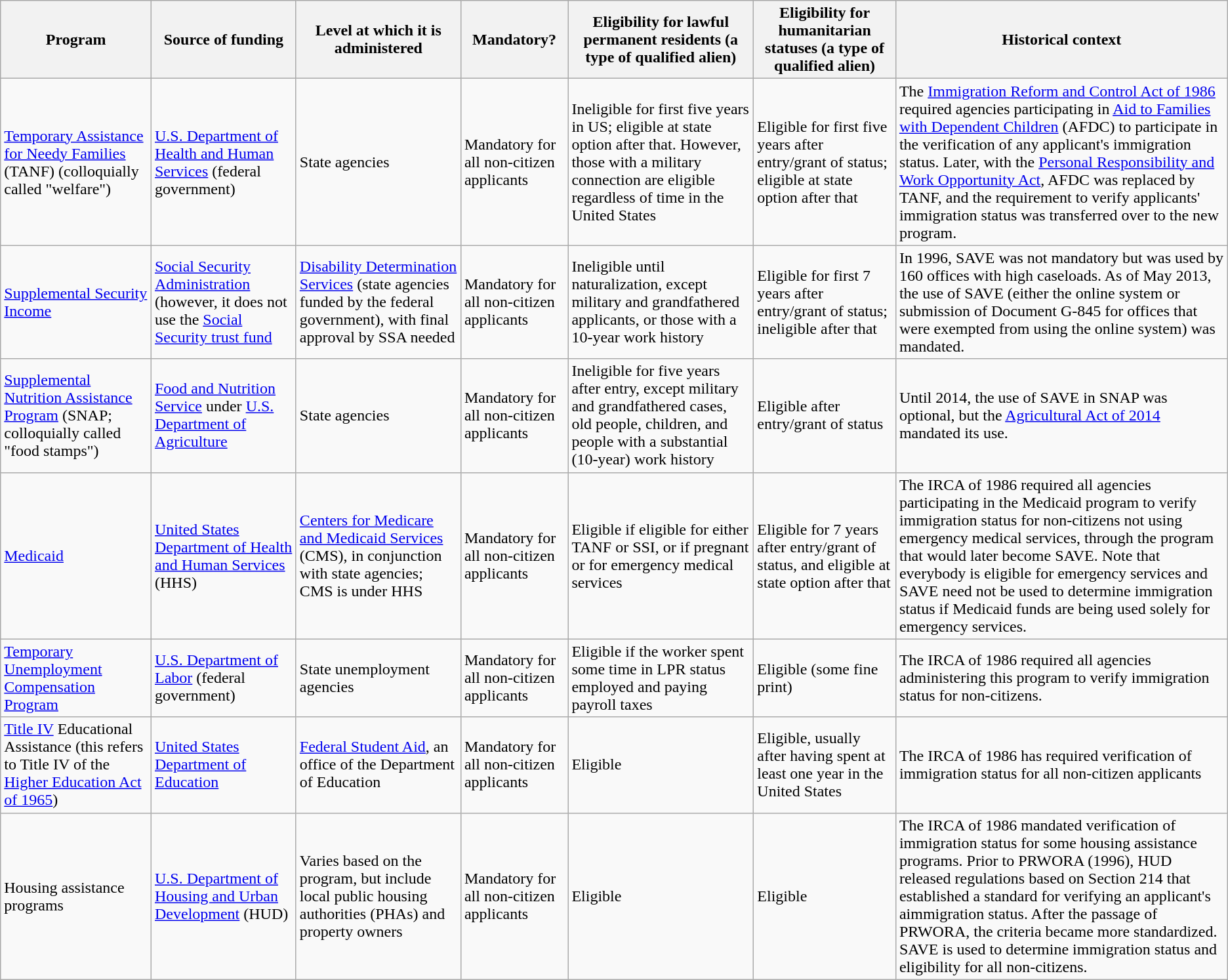<table class="wikitable sortable">
<tr>
<th>Program</th>
<th>Source of funding</th>
<th>Level at which it is administered</th>
<th>Mandatory?</th>
<th>Eligibility for lawful permanent residents (a type of qualified alien)</th>
<th>Eligibility for humanitarian statuses (a type of qualified alien)</th>
<th>Historical context</th>
</tr>
<tr>
<td><a href='#'>Temporary Assistance for Needy Families</a> (TANF) (colloquially called "welfare")</td>
<td><a href='#'>U.S. Department of Health and Human Services</a> (federal government)</td>
<td>State agencies</td>
<td>Mandatory for all non-citizen applicants</td>
<td>Ineligible for first five years in US; eligible at state option after that. However, those with a military connection are eligible regardless of time in the United States</td>
<td>Eligible for first five years after entry/grant of status; eligible at state option after that</td>
<td>The <a href='#'>Immigration Reform and Control Act of 1986</a> required agencies participating in <a href='#'>Aid to Families with Dependent Children</a> (AFDC) to participate in the verification of any applicant's immigration status. Later, with the <a href='#'>Personal Responsibility and Work Opportunity Act</a>, AFDC was replaced by TANF, and the requirement to verify applicants' immigration status was transferred over to the new program.</td>
</tr>
<tr>
<td><a href='#'>Supplemental Security Income</a></td>
<td><a href='#'>Social Security Administration</a> (however, it does not use the <a href='#'>Social Security trust fund</a></td>
<td><a href='#'>Disability Determination Services</a> (state agencies funded by the federal government), with final approval by SSA needed</td>
<td>Mandatory for all non-citizen applicants</td>
<td>Ineligible until naturalization, except military and grandfathered applicants, or those with a 10-year work history</td>
<td>Eligible for first 7 years after entry/grant of status; ineligible after that</td>
<td>In 1996, SAVE was not mandatory but was used by 160 offices with high caseloads. As of May 2013, the use of SAVE (either the online system or submission of Document G-845 for offices that were exempted from using the online system) was mandated.</td>
</tr>
<tr>
<td><a href='#'>Supplemental Nutrition Assistance Program</a> (SNAP; colloquially called "food stamps")</td>
<td><a href='#'>Food and Nutrition Service</a> under <a href='#'>U.S. Department of Agriculture</a></td>
<td>State agencies</td>
<td>Mandatory for all non-citizen applicants</td>
<td>Ineligible for five years after entry, except military and grandfathered cases, old people, children, and people with a substantial (10-year) work history</td>
<td>Eligible after entry/grant of status</td>
<td>Until 2014, the use of SAVE in SNAP was optional, but the <a href='#'>Agricultural Act of 2014</a> mandated its use.</td>
</tr>
<tr>
<td><a href='#'>Medicaid</a></td>
<td><a href='#'>United States Department of Health and Human Services</a> (HHS)</td>
<td><a href='#'>Centers for Medicare and Medicaid Services</a> (CMS), in conjunction with state agencies; CMS is under HHS</td>
<td>Mandatory for all non-citizen applicants</td>
<td>Eligible if eligible for either TANF or SSI, or if pregnant or for emergency medical services</td>
<td>Eligible for 7 years after entry/grant of status, and eligible at state option after that</td>
<td>The IRCA of 1986 required all agencies participating in the Medicaid program to verify immigration status for non-citizens not using emergency medical services, through the program that would later become SAVE. Note that everybody is eligible for emergency services and SAVE need not be used to determine immigration status if Medicaid funds are being used solely for emergency services.</td>
</tr>
<tr>
<td><a href='#'>Temporary Unemployment Compensation Program</a></td>
<td><a href='#'>U.S. Department of Labor</a> (federal government)</td>
<td>State unemployment agencies</td>
<td>Mandatory for all non-citizen applicants</td>
<td>Eligible if the worker spent some time in LPR status employed and paying payroll taxes</td>
<td>Eligible (some fine print)</td>
<td>The IRCA of 1986 required all agencies administering this program to verify immigration status for non-citizens.</td>
</tr>
<tr>
<td><a href='#'>Title IV</a> Educational Assistance (this refers to Title IV of the <a href='#'>Higher Education Act of 1965</a>)</td>
<td><a href='#'>United States Department of Education</a></td>
<td><a href='#'>Federal Student Aid</a>, an office of the Department of Education</td>
<td>Mandatory for all non-citizen applicants</td>
<td>Eligible</td>
<td>Eligible, usually after having spent at least one year in the United States</td>
<td>The IRCA of 1986 has required verification of immigration status for all non-citizen applicants</td>
</tr>
<tr>
<td>Housing assistance programs</td>
<td><a href='#'>U.S. Department of Housing and Urban Development</a> (HUD)</td>
<td>Varies based on the program, but include local public housing authorities (PHAs) and property owners</td>
<td>Mandatory for all non-citizen applicants</td>
<td>Eligible</td>
<td>Eligible</td>
<td>The IRCA of 1986 mandated verification of immigration status for some housing assistance programs. Prior to PRWORA (1996), HUD released regulations based on Section 214 that established a standard for verifying an applicant's aimmigration status. After the passage of PRWORA, the criteria became more standardized. SAVE is used to determine immigration status and eligibility for all non-citizens.</td>
</tr>
</table>
